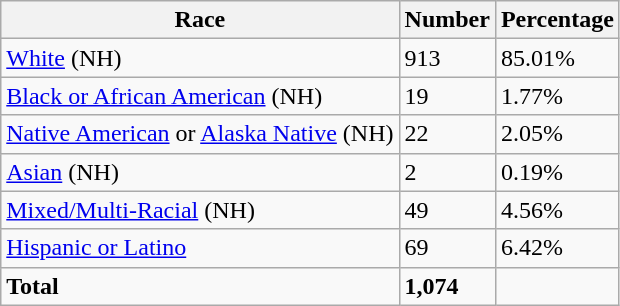<table class="wikitable">
<tr>
<th>Race</th>
<th>Number</th>
<th>Percentage</th>
</tr>
<tr>
<td><a href='#'>White</a> (NH)</td>
<td>913</td>
<td>85.01%</td>
</tr>
<tr>
<td><a href='#'>Black or African American</a> (NH)</td>
<td>19</td>
<td>1.77%</td>
</tr>
<tr>
<td><a href='#'>Native American</a> or <a href='#'>Alaska Native</a> (NH)</td>
<td>22</td>
<td>2.05%</td>
</tr>
<tr>
<td><a href='#'>Asian</a> (NH)</td>
<td>2</td>
<td>0.19%</td>
</tr>
<tr>
<td><a href='#'>Mixed/Multi-Racial</a> (NH)</td>
<td>49</td>
<td>4.56%</td>
</tr>
<tr>
<td><a href='#'>Hispanic or Latino</a></td>
<td>69</td>
<td>6.42%</td>
</tr>
<tr>
<td><strong>Total</strong></td>
<td><strong>1,074</strong></td>
<td></td>
</tr>
</table>
